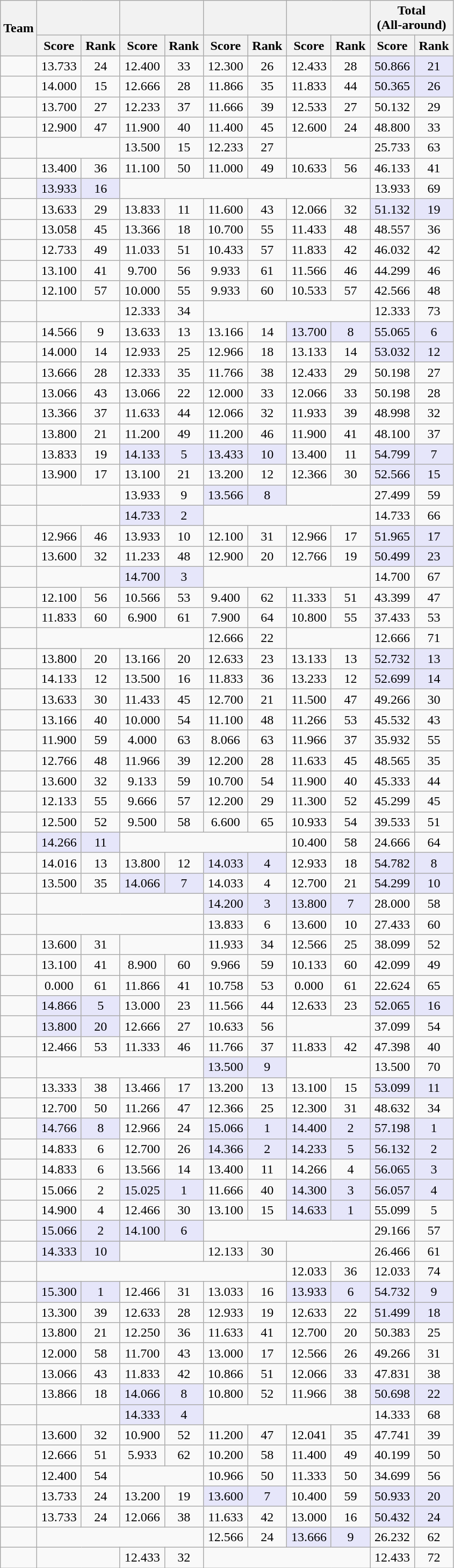<table class="wikitable" style="text-align:center">
<tr>
<th rowspan=2>Team</th>
<th style="width:6em" colspan=2></th>
<th style="width:6em" colspan=2></th>
<th style="width:6em" colspan=2></th>
<th style="width:6em" colspan=2></th>
<th style="width:6em" colspan=2>Total<br>(All-around)</th>
</tr>
<tr>
<th>Score</th>
<th>Rank</th>
<th>Score</th>
<th>Rank</th>
<th>Score</th>
<th>Rank</th>
<th>Score</th>
<th>Rank</th>
<th>Score</th>
<th>Rank<br></th>
</tr>
<tr>
<td align=left></td>
<td>13.733</td>
<td>24</td>
<td>12.400</td>
<td>33</td>
<td>12.300</td>
<td>26</td>
<td>12.433</td>
<td>28</td>
<td style="background:lavender;">50.866</td>
<td style="background:lavender;">21</td>
</tr>
<tr>
<td align=left></td>
<td>14.000</td>
<td>15</td>
<td>12.666</td>
<td>28</td>
<td>11.866</td>
<td>35</td>
<td>11.833</td>
<td>44</td>
<td style="background:lavender;">50.365</td>
<td style="background:lavender;">26</td>
</tr>
<tr>
<td align=left></td>
<td>13.700</td>
<td>27</td>
<td>12.233</td>
<td>37</td>
<td>11.666</td>
<td>39</td>
<td>12.533</td>
<td>27</td>
<td>50.132</td>
<td>29</td>
</tr>
<tr>
<td align=left></td>
<td>12.900</td>
<td>47</td>
<td>11.900</td>
<td>40</td>
<td>11.400</td>
<td>45</td>
<td>12.600</td>
<td>24</td>
<td>48.800</td>
<td>33</td>
</tr>
<tr>
<td align=left></td>
<td colspan=2> </td>
<td>13.500</td>
<td>15</td>
<td>12.233</td>
<td>27</td>
<td colspan=2> </td>
<td>25.733</td>
<td>63</td>
</tr>
<tr>
<td align=left></td>
<td>13.400</td>
<td>36</td>
<td>11.100</td>
<td>50</td>
<td>11.000</td>
<td>49</td>
<td>10.633</td>
<td>56</td>
<td>46.133</td>
<td>41</td>
</tr>
<tr>
<td align=left></td>
<td style="background:lavender;">13.933</td>
<td style="background:lavender;">16</td>
<td colspan=6> </td>
<td>13.933</td>
<td>69</td>
</tr>
<tr>
<td align=left></td>
<td>13.633</td>
<td>29</td>
<td>13.833</td>
<td>11</td>
<td>11.600</td>
<td>43</td>
<td>12.066</td>
<td>32</td>
<td style="background:lavender;">51.132</td>
<td style="background:lavender;">19</td>
</tr>
<tr>
<td align=left></td>
<td>13.058</td>
<td>45</td>
<td>13.366</td>
<td>18</td>
<td>10.700</td>
<td>55</td>
<td>11.433</td>
<td>48</td>
<td>48.557</td>
<td>36</td>
</tr>
<tr>
<td align=left></td>
<td>12.733</td>
<td>49</td>
<td>11.033</td>
<td>51</td>
<td>10.433</td>
<td>57</td>
<td>11.833</td>
<td>42</td>
<td>46.032</td>
<td>42</td>
</tr>
<tr>
<td align=left></td>
<td>13.100</td>
<td>41</td>
<td>9.700</td>
<td>56</td>
<td>9.933</td>
<td>61</td>
<td>11.566</td>
<td>46</td>
<td>44.299</td>
<td>46</td>
</tr>
<tr>
<td align=left></td>
<td>12.100</td>
<td>57</td>
<td>10.000</td>
<td>55</td>
<td>9.933</td>
<td>60</td>
<td>10.533</td>
<td>57</td>
<td>42.566</td>
<td>48</td>
</tr>
<tr>
<td align=left></td>
<td colspan=2> </td>
<td>12.333</td>
<td>34</td>
<td colspan=4> </td>
<td>12.333</td>
<td>73</td>
</tr>
<tr>
<td align=left></td>
<td>14.566</td>
<td>9</td>
<td>13.633</td>
<td>13</td>
<td>13.166</td>
<td>14</td>
<td style="background:lavender;">13.700</td>
<td style="background:lavender;">8</td>
<td style="background:lavender;">55.065</td>
<td style="background:lavender;">6</td>
</tr>
<tr>
<td align=left></td>
<td>14.000</td>
<td>14</td>
<td>12.933</td>
<td>25</td>
<td>12.966</td>
<td>18</td>
<td>13.133</td>
<td>14</td>
<td style="background:lavender;">53.032</td>
<td style="background:lavender;">12</td>
</tr>
<tr>
<td align=left></td>
<td>13.666</td>
<td>28</td>
<td>12.333</td>
<td>35</td>
<td>11.766</td>
<td>38</td>
<td>12.433</td>
<td>29</td>
<td>50.198</td>
<td>27</td>
</tr>
<tr>
<td align=left></td>
<td>13.066</td>
<td>43</td>
<td>13.066</td>
<td>22</td>
<td>12.000</td>
<td>33</td>
<td>12.066</td>
<td>33</td>
<td>50.198</td>
<td>28</td>
</tr>
<tr>
<td align=left></td>
<td>13.366</td>
<td>37</td>
<td>11.633</td>
<td>44</td>
<td>12.066</td>
<td>32</td>
<td>11.933</td>
<td>39</td>
<td>48.998</td>
<td>32</td>
</tr>
<tr>
<td align=left></td>
<td>13.800</td>
<td>21</td>
<td>11.200</td>
<td>49</td>
<td>11.200</td>
<td>46</td>
<td>11.900</td>
<td>41</td>
<td>48.100</td>
<td>37</td>
</tr>
<tr>
<td align=left></td>
<td>13.833</td>
<td>19</td>
<td style="background:lavender;">14.133</td>
<td style="background:lavender;">5</td>
<td style="background:lavender;">13.433</td>
<td style="background:lavender;">10</td>
<td>13.400</td>
<td>11</td>
<td style="background:lavender;">54.799</td>
<td style="background:lavender;">7</td>
</tr>
<tr>
<td align=left></td>
<td>13.900</td>
<td>17</td>
<td>13.100</td>
<td>21</td>
<td>13.200</td>
<td>12</td>
<td>12.366</td>
<td>30</td>
<td style="background:lavender;">52.566</td>
<td style="background:lavender;">15</td>
</tr>
<tr>
<td align=left></td>
<td colspan=2> </td>
<td>13.933</td>
<td>9</td>
<td style="background:lavender;">13.566</td>
<td style="background:lavender;">8</td>
<td colspan=2> </td>
<td>27.499</td>
<td>59</td>
</tr>
<tr>
<td align=left></td>
<td colspan=2> </td>
<td style="background:lavender;">14.733</td>
<td style="background:lavender;">2</td>
<td colspan=4> </td>
<td>14.733</td>
<td>66</td>
</tr>
<tr>
<td align=left></td>
<td>12.966</td>
<td>46</td>
<td>13.933</td>
<td>10</td>
<td>12.100</td>
<td>31</td>
<td>12.966</td>
<td>17</td>
<td style="background:lavender;">51.965</td>
<td style="background:lavender;">17</td>
</tr>
<tr>
<td align=left></td>
<td>13.600</td>
<td>32</td>
<td>11.233</td>
<td>48</td>
<td>12.900</td>
<td>20</td>
<td>12.766</td>
<td>19</td>
<td style="background:lavender;">50.499</td>
<td style="background:lavender;">23</td>
</tr>
<tr>
<td align=left></td>
<td colspan=2> </td>
<td style="background:lavender;">14.700</td>
<td style="background:lavender;">3</td>
<td colspan=4> </td>
<td>14.700</td>
<td>67</td>
</tr>
<tr>
<td align=left></td>
<td>12.100</td>
<td>56</td>
<td>10.566</td>
<td>53</td>
<td>9.400</td>
<td>62</td>
<td>11.333</td>
<td>51</td>
<td>43.399</td>
<td>47</td>
</tr>
<tr>
<td align=left></td>
<td>11.833</td>
<td>60</td>
<td>6.900</td>
<td>61</td>
<td>7.900</td>
<td>64</td>
<td>10.800</td>
<td>55</td>
<td>37.433</td>
<td>53</td>
</tr>
<tr>
<td align=left></td>
<td colspan=4> </td>
<td>12.666</td>
<td>22</td>
<td colspan=2> </td>
<td>12.666</td>
<td>71</td>
</tr>
<tr>
<td align=left></td>
<td>13.800</td>
<td>20</td>
<td>13.166</td>
<td>20</td>
<td>12.633</td>
<td>23</td>
<td>13.133</td>
<td>13</td>
<td style="background:lavender;">52.732</td>
<td style="background:lavender;">13</td>
</tr>
<tr>
<td align=left></td>
<td>14.133</td>
<td>12</td>
<td>13.500</td>
<td>16</td>
<td>11.833</td>
<td>36</td>
<td>13.233</td>
<td>12</td>
<td style="background:lavender;">52.699</td>
<td style="background:lavender;">14</td>
</tr>
<tr>
<td align=left></td>
<td>13.633</td>
<td>30</td>
<td>11.433</td>
<td>45</td>
<td>12.700</td>
<td>21</td>
<td>11.500</td>
<td>47</td>
<td>49.266</td>
<td>30</td>
</tr>
<tr>
<td align=left></td>
<td>13.166</td>
<td>40</td>
<td>10.000</td>
<td>54</td>
<td>11.100</td>
<td>48</td>
<td>11.266</td>
<td>53</td>
<td>45.532</td>
<td>43</td>
</tr>
<tr>
<td align=left></td>
<td>11.900</td>
<td>59</td>
<td>4.000</td>
<td>63</td>
<td>8.066</td>
<td>63</td>
<td>11.966</td>
<td>37</td>
<td>35.932</td>
<td>55</td>
</tr>
<tr>
<td align=left></td>
<td>12.766</td>
<td>48</td>
<td>11.966</td>
<td>39</td>
<td>12.200</td>
<td>28</td>
<td>11.633</td>
<td>45</td>
<td>48.565</td>
<td>35</td>
</tr>
<tr>
<td align=left></td>
<td>13.600</td>
<td>32</td>
<td>9.133</td>
<td>59</td>
<td>10.700</td>
<td>54</td>
<td>11.900</td>
<td>40</td>
<td>45.333</td>
<td>44</td>
</tr>
<tr>
<td align=left></td>
<td>12.133</td>
<td>55</td>
<td>9.666</td>
<td>57</td>
<td>12.200</td>
<td>29</td>
<td>11.300</td>
<td>52</td>
<td>45.299</td>
<td>45</td>
</tr>
<tr>
<td align=left></td>
<td>12.500</td>
<td>52</td>
<td>9.500</td>
<td>58</td>
<td>6.600</td>
<td>65</td>
<td>10.933</td>
<td>54</td>
<td>39.533</td>
<td>51</td>
</tr>
<tr>
<td align=left></td>
<td style="background:lavender;">14.266</td>
<td style="background:lavender;">11</td>
<td colspan=4> </td>
<td>10.400</td>
<td>58</td>
<td>24.666</td>
<td>64</td>
</tr>
<tr>
<td align=left></td>
<td>14.016</td>
<td>13</td>
<td>13.800</td>
<td>12</td>
<td style="background:lavender;">14.033</td>
<td style="background:lavender;">4</td>
<td>12.933</td>
<td>18</td>
<td style="background:lavender;">54.782</td>
<td style="background:lavender;">8</td>
</tr>
<tr>
<td align=left></td>
<td>13.500</td>
<td>35</td>
<td style="background:lavender;">14.066</td>
<td style="background:lavender;">7</td>
<td>14.033</td>
<td>4</td>
<td>12.700</td>
<td>21</td>
<td style="background:lavender;">54.299</td>
<td style="background:lavender;">10</td>
</tr>
<tr>
<td align=left></td>
<td colspan=4> </td>
<td style="background:lavender;">14.200</td>
<td style="background:lavender;">3</td>
<td style="background:lavender;">13.800</td>
<td style="background:lavender;">7</td>
<td>28.000</td>
<td>58</td>
</tr>
<tr>
<td align=left></td>
<td colspan=4> </td>
<td>13.833</td>
<td>6</td>
<td>13.600</td>
<td>10</td>
<td>27.433</td>
<td>60</td>
</tr>
<tr>
<td align=left></td>
<td>13.600</td>
<td>31</td>
<td colspan=2> </td>
<td>11.933</td>
<td>34</td>
<td>12.566</td>
<td>25</td>
<td>38.099</td>
<td>52</td>
</tr>
<tr>
<td align=left></td>
<td>13.100</td>
<td>41</td>
<td>8.900</td>
<td>60</td>
<td>9.966</td>
<td>59</td>
<td>10.133</td>
<td>60</td>
<td>42.099</td>
<td>49</td>
</tr>
<tr>
<td align=left></td>
<td>0.000</td>
<td>61</td>
<td>11.866</td>
<td>41</td>
<td>10.758</td>
<td>53</td>
<td>0.000</td>
<td>61</td>
<td>22.624</td>
<td>65</td>
</tr>
<tr>
<td align=left></td>
<td style="background:lavender;">14.866</td>
<td style="background:lavender;">5</td>
<td>13.000</td>
<td>23</td>
<td>11.566</td>
<td>44</td>
<td>12.633</td>
<td>23</td>
<td style="background:lavender;">52.065</td>
<td style="background:lavender;">16</td>
</tr>
<tr>
<td align=left></td>
<td style="background:lavender;">13.800</td>
<td style="background:lavender;">20</td>
<td>12.666</td>
<td>27</td>
<td>10.633</td>
<td>56</td>
<td colspan=2> </td>
<td>37.099</td>
<td>54</td>
</tr>
<tr>
<td align=left></td>
<td>12.466</td>
<td>53</td>
<td>11.333</td>
<td>46</td>
<td>11.766</td>
<td>37</td>
<td>11.833</td>
<td>42</td>
<td>47.398</td>
<td>40</td>
</tr>
<tr>
<td align=left></td>
<td colspan=4> </td>
<td style="background:lavender;">13.500</td>
<td style="background:lavender;">9</td>
<td colspan=2> </td>
<td>13.500</td>
<td>70</td>
</tr>
<tr>
<td align=left></td>
<td>13.333</td>
<td>38</td>
<td>13.466</td>
<td>17</td>
<td>13.200</td>
<td>13</td>
<td>13.100</td>
<td>15</td>
<td style="background:lavender;">53.099</td>
<td style="background:lavender;">11</td>
</tr>
<tr>
<td align=left></td>
<td>12.700</td>
<td>50</td>
<td>11.266</td>
<td>47</td>
<td>12.366</td>
<td>25</td>
<td>12.300</td>
<td>31</td>
<td>48.632</td>
<td>34</td>
</tr>
<tr>
<td align=left></td>
<td style="background:lavender;">14.766</td>
<td style="background:lavender;">8</td>
<td>12.966</td>
<td>24</td>
<td style="background:lavender;">15.066</td>
<td style="background:lavender;">1</td>
<td style="background:lavender;">14.400</td>
<td style="background:lavender;">2</td>
<td style="background:lavender;">57.198</td>
<td style="background:lavender;">1</td>
</tr>
<tr>
<td align=left></td>
<td>14.833</td>
<td>6</td>
<td>12.700</td>
<td>26</td>
<td style="background:lavender;">14.366</td>
<td style="background:lavender;">2</td>
<td style="background:lavender;">14.233</td>
<td style="background:lavender;">5</td>
<td style="background:lavender;">56.132</td>
<td style="background:lavender;">2</td>
</tr>
<tr>
<td align=left></td>
<td>14.833</td>
<td>6</td>
<td>13.566</td>
<td>14</td>
<td>13.400</td>
<td>11</td>
<td>14.266</td>
<td>4</td>
<td style="background:lavender;">56.065</td>
<td style="background:lavender;">3</td>
</tr>
<tr>
<td align=left></td>
<td>15.066</td>
<td>2</td>
<td style="background:lavender;">15.025</td>
<td style="background:lavender;">1</td>
<td>11.666</td>
<td>40</td>
<td style="background:lavender;">14.300</td>
<td style="background:lavender;">3</td>
<td style="background:lavender;">56.057</td>
<td style="background:lavender;">4</td>
</tr>
<tr>
<td align=left></td>
<td>14.900</td>
<td>4</td>
<td>12.466</td>
<td>30</td>
<td>13.100</td>
<td>15</td>
<td style="background:lavender;">14.633</td>
<td style="background:lavender;">1</td>
<td>55.099</td>
<td>5</td>
</tr>
<tr>
<td align=left></td>
<td style="background:lavender;">15.066</td>
<td style="background:lavender;">2</td>
<td style="background:lavender;">14.100</td>
<td style="background:lavender;">6</td>
<td colspan=4> </td>
<td>29.166</td>
<td>57</td>
</tr>
<tr>
<td align=left></td>
<td style="background:lavender;">14.333</td>
<td style="background:lavender;">10</td>
<td colspan=2> </td>
<td>12.133</td>
<td>30</td>
<td colspan=2> </td>
<td>26.466</td>
<td>61</td>
</tr>
<tr>
<td align=left></td>
<td colspan=6> </td>
<td>12.033</td>
<td>36</td>
<td>12.033</td>
<td>74</td>
</tr>
<tr>
<td align=left></td>
<td style="background:lavender;">15.300</td>
<td style="background:lavender;">1</td>
<td>12.466</td>
<td>31</td>
<td>13.033</td>
<td>16</td>
<td style="background:lavender;">13.933</td>
<td style="background:lavender;">6</td>
<td style="background:lavender;">54.732</td>
<td style="background:lavender;">9</td>
</tr>
<tr>
<td align=left></td>
<td>13.300</td>
<td>39</td>
<td>12.633</td>
<td>28</td>
<td>12.933</td>
<td>19</td>
<td>12.633</td>
<td>22</td>
<td style="background:lavender;">51.499</td>
<td style="background:lavender;">18</td>
</tr>
<tr>
<td align=left></td>
<td>13.800</td>
<td>21</td>
<td>12.250</td>
<td>36</td>
<td>11.633</td>
<td>41</td>
<td>12.700</td>
<td>20</td>
<td>50.383</td>
<td>25</td>
</tr>
<tr>
<td align=left></td>
<td>12.000</td>
<td>58</td>
<td>11.700</td>
<td>43</td>
<td>13.000</td>
<td>17</td>
<td>12.566</td>
<td>26</td>
<td>49.266</td>
<td>31</td>
</tr>
<tr>
<td align=left></td>
<td>13.066</td>
<td>43</td>
<td>11.833</td>
<td>42</td>
<td>10.866</td>
<td>51</td>
<td>12.066</td>
<td>33</td>
<td>47.831</td>
<td>38</td>
</tr>
<tr>
<td align=left></td>
<td>13.866</td>
<td>18</td>
<td style="background:lavender;">14.066</td>
<td style="background:lavender;">8</td>
<td>10.800</td>
<td>52</td>
<td>11.966</td>
<td>38</td>
<td style="background:lavender;">50.698</td>
<td style="background:lavender;">22</td>
</tr>
<tr>
<td align=left></td>
<td colspan=2> </td>
<td style="background:lavender;">14.333</td>
<td style="background:lavender;">4</td>
<td colspan=4> </td>
<td>14.333</td>
<td>68</td>
</tr>
<tr>
<td align=left></td>
<td>13.600</td>
<td>32</td>
<td>10.900</td>
<td>52</td>
<td>11.200</td>
<td>47</td>
<td>12.041</td>
<td>35</td>
<td>47.741</td>
<td>39</td>
</tr>
<tr>
<td align=left></td>
<td>12.666</td>
<td>51</td>
<td>5.933</td>
<td>62</td>
<td>10.200</td>
<td>58</td>
<td>11.400</td>
<td>49</td>
<td>40.199</td>
<td>50</td>
</tr>
<tr>
<td align=left></td>
<td>12.400</td>
<td>54</td>
<td colspan=2> </td>
<td>10.966</td>
<td>50</td>
<td>11.333</td>
<td>50</td>
<td>34.699</td>
<td>56</td>
</tr>
<tr>
<td align=left></td>
<td>13.733</td>
<td>24</td>
<td>13.200</td>
<td>19</td>
<td style="background:lavender;">13.600</td>
<td style="background:lavender;">7</td>
<td>10.400</td>
<td>59</td>
<td style="background:lavender;">50.933</td>
<td style="background:lavender;">20</td>
</tr>
<tr>
<td align=left></td>
<td>13.733</td>
<td>24</td>
<td>12.066</td>
<td>38</td>
<td>11.633</td>
<td>42</td>
<td>13.000</td>
<td>16</td>
<td style="background:lavender;">50.432</td>
<td style="background:lavender;">24</td>
</tr>
<tr>
<td align=left></td>
<td colspan=4> </td>
<td>12.566</td>
<td>24</td>
<td style="background:lavender;">13.666</td>
<td style="background:lavender;">9</td>
<td>26.232</td>
<td>62</td>
</tr>
<tr>
<td align=left></td>
<td colspan=2> </td>
<td>12.433</td>
<td>32</td>
<td colspan=4> </td>
<td>12.433</td>
<td>72</td>
</tr>
</table>
